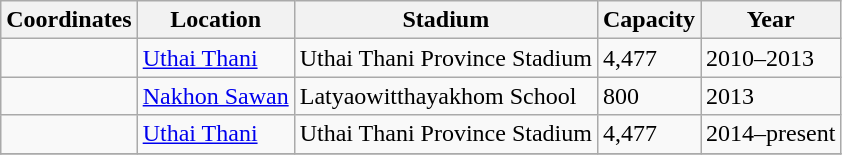<table class="wikitable sortable">
<tr>
<th>Coordinates</th>
<th>Location</th>
<th>Stadium</th>
<th>Capacity</th>
<th>Year</th>
</tr>
<tr>
<td></td>
<td><a href='#'>Uthai Thani</a></td>
<td>Uthai Thani Province Stadium</td>
<td>4,477</td>
<td>2010–2013</td>
</tr>
<tr>
<td></td>
<td><a href='#'>Nakhon Sawan</a></td>
<td>Latyaowitthayakhom School</td>
<td>800</td>
<td>2013</td>
</tr>
<tr>
<td></td>
<td><a href='#'>Uthai Thani</a></td>
<td>Uthai Thani Province Stadium</td>
<td>4,477</td>
<td>2014–present</td>
</tr>
<tr>
</tr>
</table>
